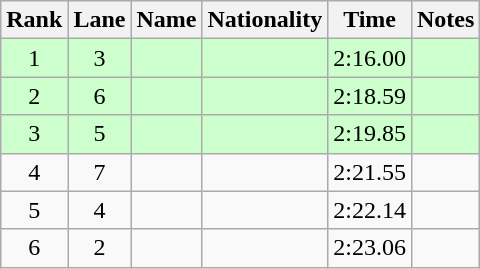<table class="wikitable sortable" style="text-align:center">
<tr>
<th>Rank</th>
<th>Lane</th>
<th>Name</th>
<th>Nationality</th>
<th>Time</th>
<th>Notes</th>
</tr>
<tr bgcolor=ccffcc>
<td>1</td>
<td>3</td>
<td align=left></td>
<td align=left></td>
<td>2:16.00</td>
<td><strong></strong></td>
</tr>
<tr bgcolor=ccffcc>
<td>2</td>
<td>6</td>
<td align=left></td>
<td align=left></td>
<td>2:18.59</td>
<td><strong></strong></td>
</tr>
<tr bgcolor=ccffcc>
<td>3</td>
<td>5</td>
<td align=left></td>
<td align=left></td>
<td>2:19.85</td>
<td><strong></strong></td>
</tr>
<tr>
<td>4</td>
<td>7</td>
<td align=left></td>
<td align=left></td>
<td>2:21.55</td>
<td></td>
</tr>
<tr>
<td>5</td>
<td>4</td>
<td align=left></td>
<td align=left></td>
<td>2:22.14</td>
<td></td>
</tr>
<tr>
<td>6</td>
<td>2</td>
<td align=left></td>
<td align=left></td>
<td>2:23.06</td>
<td></td>
</tr>
</table>
